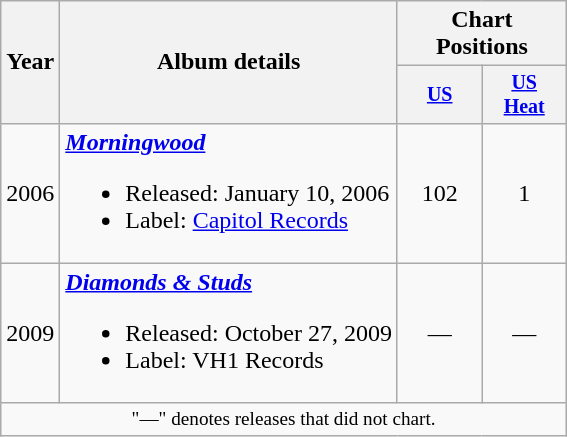<table class="wikitable" style="text-align:center;">
<tr>
<th rowspan="2">Year</th>
<th rowspan="2">Album details</th>
<th colspan="2">Chart Positions</th>
</tr>
<tr style="font-size:smaller;">
<th style="width:50px;"><a href='#'>US</a></th>
<th style="width:50px;"><a href='#'>US<br>Heat</a></th>
</tr>
<tr>
<td>2006</td>
<td style="text-align:left;"><strong><em><a href='#'>Morningwood</a></em></strong><br><ul><li>Released: January 10, 2006</li><li>Label: <a href='#'>Capitol Records</a></li></ul></td>
<td>102</td>
<td>1</td>
</tr>
<tr>
<td>2009</td>
<td align="left"><strong><em><a href='#'>Diamonds & Studs</a></em></strong><br><ul><li>Released: October 27, 2009</li><li>Label: VH1 Records</li></ul></td>
<td>—</td>
<td>—</td>
</tr>
<tr>
<td colspan="5"  style="text-align:center; font-size:80%;">"—" denotes releases that did not chart.</td>
</tr>
</table>
